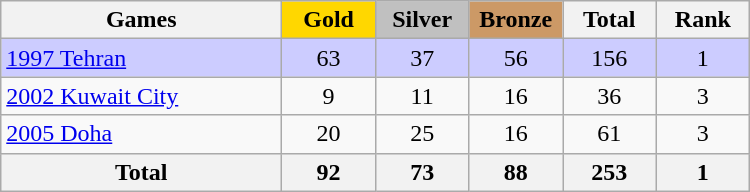<table class="wikitable sortable" style="text-align:center;">
<tr>
<th width=180>Games</th>
<th scope="col" style="background:gold; width:55px;">Gold</th>
<th scope="col" style="background:silver; width:55px;">Silver</th>
<th scope="col" style="background:#cc9966; width:55px;">Bronze</th>
<th width=55>Total</th>
<th width=55>Rank</th>
</tr>
<tr style="background:#ccccff">
<td align=left> <a href='#'>1997 Tehran</a></td>
<td>63</td>
<td>37</td>
<td>56</td>
<td>156</td>
<td>1</td>
</tr>
<tr>
<td align=left> <a href='#'>2002 Kuwait City</a></td>
<td>9</td>
<td>11</td>
<td>16</td>
<td>36</td>
<td>3</td>
</tr>
<tr>
<td align=left> <a href='#'>2005 Doha</a></td>
<td>20</td>
<td>25</td>
<td>16</td>
<td>61</td>
<td>3</td>
</tr>
<tr class="sortbottom">
<th>Total</th>
<th>92</th>
<th>73</th>
<th>88</th>
<th>253</th>
<th>1</th>
</tr>
</table>
